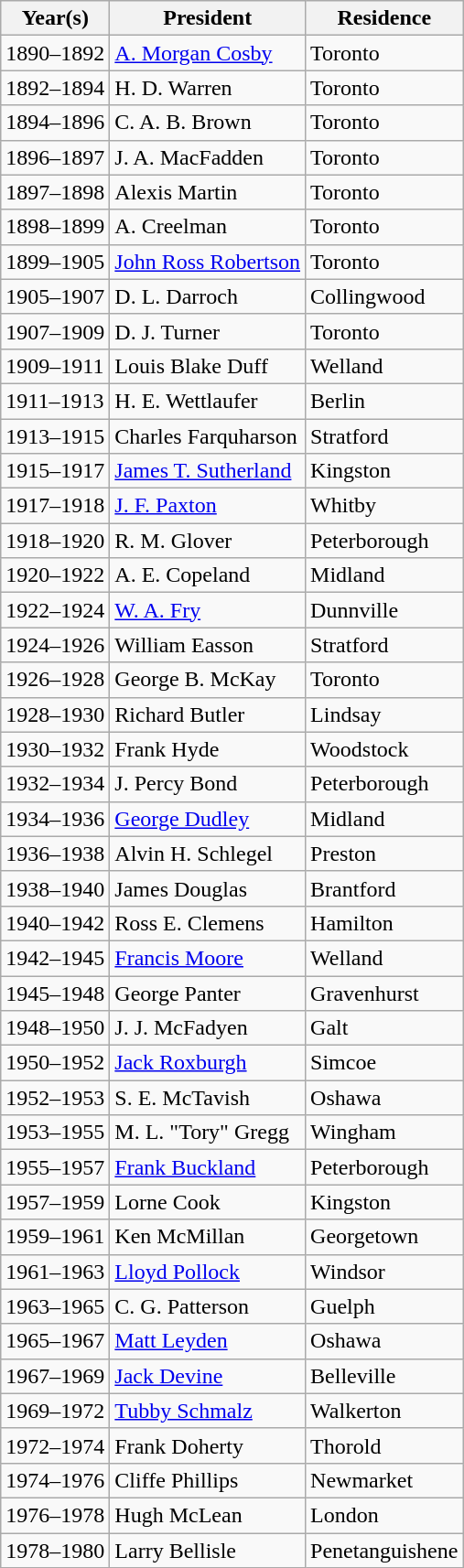<table class="wikitable">
<tr>
<th>Year(s)</th>
<th>President</th>
<th>Residence</th>
</tr>
<tr>
<td>1890–1892</td>
<td><a href='#'>A. Morgan Cosby</a></td>
<td>Toronto</td>
</tr>
<tr>
<td>1892–1894</td>
<td>H. D. Warren</td>
<td>Toronto</td>
</tr>
<tr>
<td>1894–1896</td>
<td>C. A. B. Brown</td>
<td>Toronto</td>
</tr>
<tr>
<td>1896–1897</td>
<td>J. A. MacFadden</td>
<td>Toronto</td>
</tr>
<tr>
<td>1897–1898</td>
<td>Alexis Martin</td>
<td>Toronto</td>
</tr>
<tr>
<td>1898–1899</td>
<td>A. Creelman</td>
<td>Toronto</td>
</tr>
<tr>
<td>1899–1905</td>
<td><a href='#'>John Ross Robertson</a></td>
<td>Toronto</td>
</tr>
<tr>
<td>1905–1907</td>
<td>D. L. Darroch</td>
<td>Collingwood</td>
</tr>
<tr>
<td>1907–1909</td>
<td>D. J. Turner</td>
<td>Toronto</td>
</tr>
<tr>
<td>1909–1911</td>
<td>Louis Blake Duff</td>
<td>Welland</td>
</tr>
<tr>
<td>1911–1913</td>
<td>H. E. Wettlaufer</td>
<td>Berlin</td>
</tr>
<tr>
<td>1913–1915</td>
<td>Charles Farquharson</td>
<td>Stratford</td>
</tr>
<tr>
<td>1915–1917</td>
<td><a href='#'>James T. Sutherland</a></td>
<td>Kingston</td>
</tr>
<tr>
<td>1917–1918</td>
<td><a href='#'>J. F. Paxton</a></td>
<td>Whitby</td>
</tr>
<tr>
<td>1918–1920</td>
<td>R. M. Glover</td>
<td>Peterborough</td>
</tr>
<tr>
<td>1920–1922</td>
<td>A. E. Copeland</td>
<td>Midland</td>
</tr>
<tr>
<td>1922–1924</td>
<td><a href='#'>W. A. Fry</a></td>
<td>Dunnville</td>
</tr>
<tr>
<td>1924–1926</td>
<td>William Easson</td>
<td>Stratford</td>
</tr>
<tr>
<td>1926–1928</td>
<td>George B. McKay</td>
<td>Toronto</td>
</tr>
<tr>
<td>1928–1930</td>
<td>Richard Butler</td>
<td>Lindsay</td>
</tr>
<tr>
<td>1930–1932</td>
<td>Frank Hyde</td>
<td>Woodstock</td>
</tr>
<tr>
<td>1932–1934</td>
<td>J. Percy Bond</td>
<td>Peterborough</td>
</tr>
<tr>
<td>1934–1936</td>
<td><a href='#'>George Dudley</a></td>
<td>Midland</td>
</tr>
<tr>
<td>1936–1938</td>
<td>Alvin H. Schlegel</td>
<td>Preston</td>
</tr>
<tr>
<td>1938–1940</td>
<td>James Douglas</td>
<td>Brantford</td>
</tr>
<tr>
<td>1940–1942</td>
<td>Ross E. Clemens</td>
<td>Hamilton</td>
</tr>
<tr>
<td>1942–1945</td>
<td><a href='#'>Francis Moore</a></td>
<td>Welland</td>
</tr>
<tr>
<td>1945–1948</td>
<td>George Panter</td>
<td>Gravenhurst</td>
</tr>
<tr>
<td>1948–1950</td>
<td>J. J. McFadyen</td>
<td>Galt</td>
</tr>
<tr>
<td>1950–1952</td>
<td><a href='#'>Jack Roxburgh</a></td>
<td>Simcoe</td>
</tr>
<tr>
<td>1952–1953</td>
<td>S. E. McTavish</td>
<td>Oshawa</td>
</tr>
<tr>
<td>1953–1955</td>
<td>M. L. "Tory" Gregg</td>
<td>Wingham</td>
</tr>
<tr>
<td>1955–1957</td>
<td><a href='#'>Frank Buckland</a></td>
<td>Peterborough</td>
</tr>
<tr>
<td>1957–1959</td>
<td>Lorne Cook</td>
<td>Kingston</td>
</tr>
<tr>
<td>1959–1961</td>
<td>Ken McMillan</td>
<td>Georgetown</td>
</tr>
<tr>
<td>1961–1963</td>
<td><a href='#'>Lloyd Pollock</a></td>
<td>Windsor</td>
</tr>
<tr>
<td>1963–1965</td>
<td>C. G. Patterson</td>
<td>Guelph</td>
</tr>
<tr>
<td>1965–1967</td>
<td><a href='#'>Matt Leyden</a></td>
<td>Oshawa</td>
</tr>
<tr>
<td>1967–1969</td>
<td><a href='#'>Jack Devine</a></td>
<td>Belleville</td>
</tr>
<tr>
<td>1969–1972</td>
<td><a href='#'>Tubby Schmalz</a></td>
<td>Walkerton</td>
</tr>
<tr>
<td>1972–1974</td>
<td>Frank Doherty</td>
<td>Thorold</td>
</tr>
<tr>
<td>1974–1976</td>
<td>Cliffe Phillips</td>
<td>Newmarket</td>
</tr>
<tr>
<td>1976–1978</td>
<td>Hugh McLean</td>
<td>London</td>
</tr>
<tr>
<td>1978–1980</td>
<td>Larry Bellisle</td>
<td>Penetanguishene</td>
</tr>
</table>
